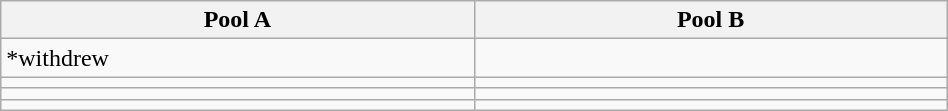<table class="wikitable" style="width:50%;">
<tr>
<th width=50%>Pool A</th>
<th width=50%>Pool B</th>
</tr>
<tr>
<td><s></s> *withdrew</td>
<td></td>
</tr>
<tr>
<td></td>
<td></td>
</tr>
<tr>
<td></td>
<td></td>
</tr>
<tr>
<td></td>
<td></td>
</tr>
</table>
